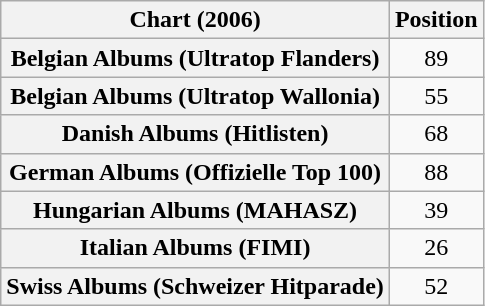<table class="wikitable sortable plainrowheaders" style="text-align:center">
<tr>
<th scope="col">Chart (2006)</th>
<th scope="col">Position</th>
</tr>
<tr>
<th scope="row">Belgian Albums (Ultratop Flanders)</th>
<td>89</td>
</tr>
<tr>
<th scope="row">Belgian Albums (Ultratop Wallonia)</th>
<td>55</td>
</tr>
<tr>
<th scope="row">Danish Albums (Hitlisten)</th>
<td>68</td>
</tr>
<tr>
<th scope="row">German Albums (Offizielle Top 100)</th>
<td>88</td>
</tr>
<tr>
<th scope="row">Hungarian Albums (MAHASZ)</th>
<td>39</td>
</tr>
<tr>
<th scope="row">Italian Albums (FIMI)</th>
<td>26</td>
</tr>
<tr>
<th scope="row">Swiss Albums (Schweizer Hitparade)</th>
<td>52</td>
</tr>
</table>
